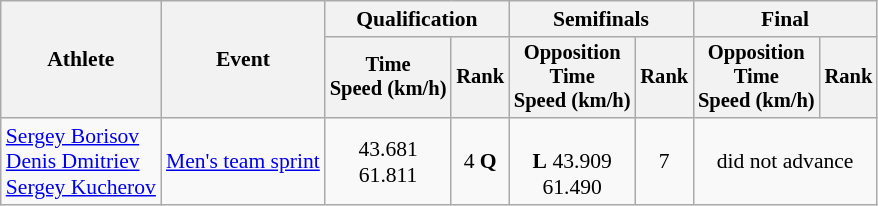<table class="wikitable" style="font-size:90%">
<tr>
<th rowspan="2">Athlete</th>
<th rowspan="2">Event</th>
<th colspan=2>Qualification</th>
<th colspan=2>Semifinals</th>
<th colspan=2>Final</th>
</tr>
<tr style="font-size:95%">
<th>Time<br>Speed (km/h)</th>
<th>Rank</th>
<th>Opposition<br>Time<br>Speed (km/h)</th>
<th>Rank</th>
<th>Opposition<br>Time<br>Speed (km/h)</th>
<th>Rank</th>
</tr>
<tr align=center>
<td align=left><a href='#'>Sergey Borisov</a> <br><a href='#'>Denis Dmitriev</a> <br> <a href='#'>Sergey Kucherov</a></td>
<td align=left><a href='#'>Men's team sprint</a></td>
<td>43.681<br>61.811</td>
<td>4 <strong>Q</strong></td>
<td><br><strong>L</strong> 43.909<br>61.490</td>
<td>7</td>
<td colspan=2>did not advance</td>
</tr>
</table>
